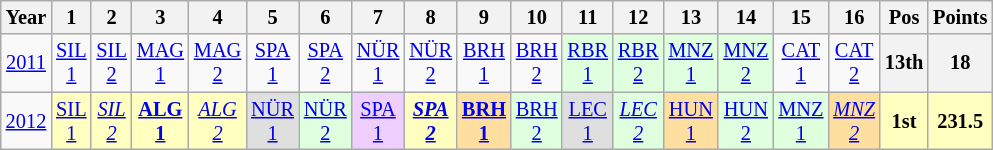<table class="wikitable" style="text-align:center; font-size:85%">
<tr>
<th>Year</th>
<th>1</th>
<th>2</th>
<th>3</th>
<th>4</th>
<th>5</th>
<th>6</th>
<th>7</th>
<th>8</th>
<th>9</th>
<th>10</th>
<th>11</th>
<th>12</th>
<th>13</th>
<th>14</th>
<th>15</th>
<th>16</th>
<th>Pos</th>
<th>Points</th>
</tr>
<tr>
<td><a href='#'>2011</a></td>
<td><a href='#'>SIL<br>1</a></td>
<td><a href='#'>SIL<br>2</a></td>
<td><a href='#'>MAG<br>1</a></td>
<td><a href='#'>MAG<br>2</a></td>
<td><a href='#'>SPA<br>1</a></td>
<td><a href='#'>SPA<br>2</a></td>
<td><a href='#'>NÜR<br>1</a></td>
<td><a href='#'>NÜR<br>2</a></td>
<td><a href='#'>BRH<br>1</a></td>
<td><a href='#'>BRH<br>2</a></td>
<td style="background:#DFFFDF;"><a href='#'>RBR<br>1</a><br></td>
<td style="background:#DFFFDF;"><a href='#'>RBR<br>2</a><br></td>
<td style="background:#DFFFDF;"><a href='#'>MNZ<br>1</a><br></td>
<td style="background:#DFFFDF;"><a href='#'>MNZ<br>2</a><br></td>
<td><a href='#'>CAT<br>1</a></td>
<td><a href='#'>CAT<br>2</a></td>
<th>13th</th>
<th>18</th>
</tr>
<tr>
<td><a href='#'>2012</a></td>
<td style="background:#ffffbf;"><a href='#'>SIL<br>1</a><br></td>
<td style="background:#ffffbf;"><em><a href='#'>SIL<br>2</a></em><br></td>
<td style="background:#ffffbf;"><strong><a href='#'>ALG<br>1</a></strong><br></td>
<td style="background:#ffffbf;"><em><a href='#'>ALG<br>2</a></em><br></td>
<td style="background:#DFDFDF;"><a href='#'>NÜR<br>1</a><br></td>
<td style="background:#DFFFDF;"><a href='#'>NÜR<br>2</a><br></td>
<td style="background:#EFCFFF;"><a href='#'>SPA<br>1</a><br></td>
<td style="background:#ffffbf;"><strong><em><a href='#'>SPA<br>2</a></em></strong><br></td>
<td style="background:#FFDF9F;"><strong><a href='#'>BRH<br>1</a></strong><br></td>
<td style="background:#DFFFDF;"><a href='#'>BRH<br>2</a><br></td>
<td style="background:#DFDFDF;"><a href='#'>LEC<br>1</a><br></td>
<td style="background:#DFFFDF;"><em><a href='#'>LEC<br>2</a></em><br></td>
<td style="background:#FFDF9F;"><a href='#'>HUN<br>1</a><br></td>
<td style="background:#DFFFDF;"><a href='#'>HUN<br>2</a><br></td>
<td style="background:#DFFFDF;"><a href='#'>MNZ<br>1</a><br></td>
<td style="background:#FFDF9F;"><em><a href='#'>MNZ<br>2</a></em><br></td>
<td style="background:#ffffbf;"><strong>1st</strong></td>
<td style="background:#ffffbf;"><strong>231.5</strong></td>
</tr>
</table>
